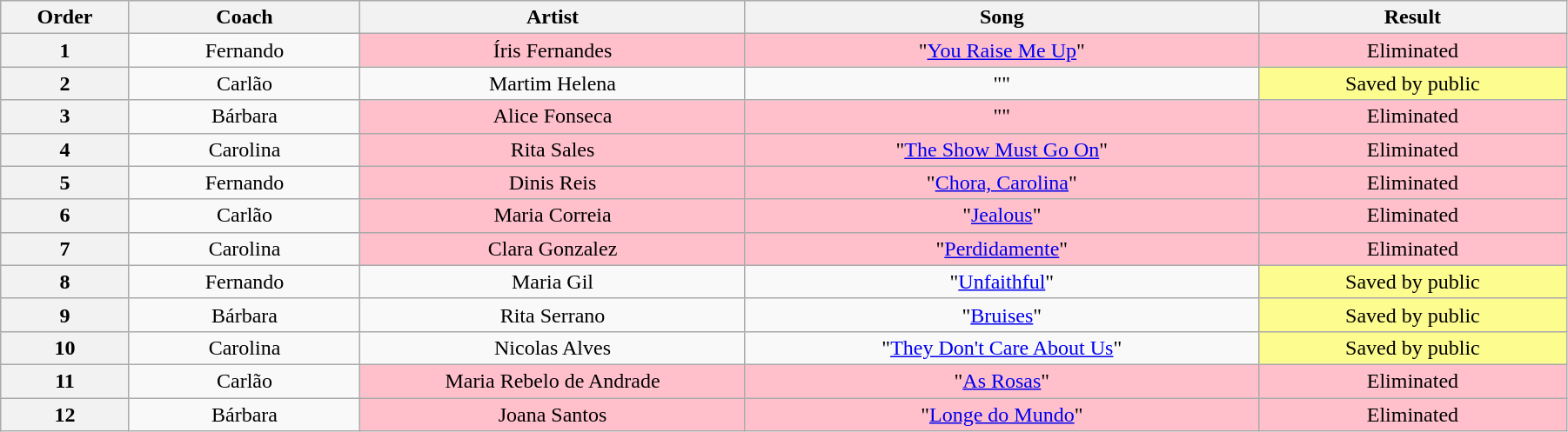<table class="wikitable" style="text-align:center; width:95%">
<tr>
<th style="width:05%">Order</th>
<th style="width:09%">Coach</th>
<th style="width:15%">Artist</th>
<th style="width:20%">Song</th>
<th style="width:12%">Result</th>
</tr>
<tr>
<th>1</th>
<td>Fernando</td>
<td style="background:pink">Íris Fernandes</td>
<td style="background:pink">"<a href='#'>You Raise Me Up</a>"</td>
<td style="background:pink">Eliminated</td>
</tr>
<tr>
<th>2</th>
<td>Carlão</td>
<td>Martim Helena</td>
<td>""</td>
<td style="background:#fdfc8f">Saved by public</td>
</tr>
<tr>
<th>3</th>
<td>Bárbara</td>
<td style="background:pink">Alice Fonseca</td>
<td style="background:pink">""</td>
<td style="background:pink">Eliminated</td>
</tr>
<tr>
<th>4</th>
<td>Carolina</td>
<td style="background:pink">Rita Sales</td>
<td style="background:pink">"<a href='#'>The Show Must Go On</a>"</td>
<td style="background:pink">Eliminated</td>
</tr>
<tr>
<th>5</th>
<td>Fernando</td>
<td style="background:pink">Dinis Reis</td>
<td style="background:pink">"<a href='#'>Chora, Carolina</a>"</td>
<td style="background:pink">Eliminated</td>
</tr>
<tr>
<th>6</th>
<td>Carlão</td>
<td style="background:pink">Maria Correia</td>
<td style="background:pink">"<a href='#'>Jealous</a>"</td>
<td style="background:pink">Eliminated</td>
</tr>
<tr>
<th>7</th>
<td>Carolina</td>
<td style="background:pink">Clara Gonzalez</td>
<td style="background:pink">"<a href='#'>Perdidamente</a>"</td>
<td style="background:pink">Eliminated</td>
</tr>
<tr>
<th>8</th>
<td>Fernando</td>
<td>Maria Gil</td>
<td>"<a href='#'>Unfaithful</a>"</td>
<td style="background:#fdfc8f">Saved by public</td>
</tr>
<tr>
<th>9</th>
<td>Bárbara</td>
<td>Rita Serrano</td>
<td>"<a href='#'>Bruises</a>"</td>
<td style="background:#fdfc8f">Saved by public</td>
</tr>
<tr>
<th>10</th>
<td>Carolina</td>
<td>Nicolas Alves</td>
<td>"<a href='#'>They Don't Care About Us</a>"</td>
<td style="background:#fdfc8f">Saved by public</td>
</tr>
<tr>
<th>11</th>
<td>Carlão</td>
<td style="background:pink">Maria Rebelo de Andrade</td>
<td style="background:pink">"<a href='#'>As Rosas</a>"</td>
<td style="background:pink">Eliminated</td>
</tr>
<tr>
<th>12</th>
<td>Bárbara</td>
<td style="background:pink">Joana Santos</td>
<td style="background:pink">"<a href='#'>Longe do Mundo</a>"</td>
<td style="background:pink">Eliminated</td>
</tr>
</table>
